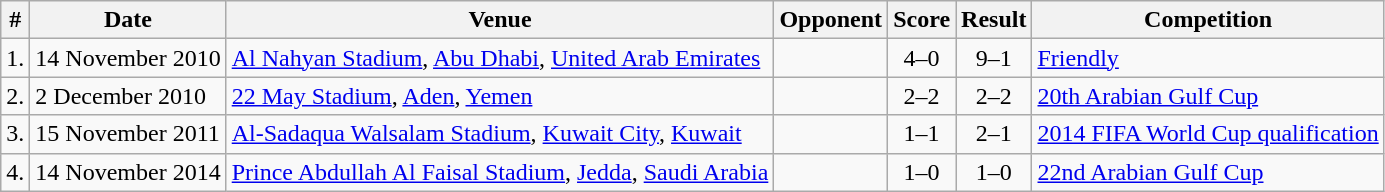<table class="wikitable">
<tr>
<th>#</th>
<th>Date</th>
<th>Venue</th>
<th>Opponent</th>
<th>Score</th>
<th>Result</th>
<th>Competition</th>
</tr>
<tr>
<td>1.</td>
<td>14 November 2010</td>
<td><a href='#'>Al Nahyan Stadium</a>, <a href='#'>Abu Dhabi</a>, <a href='#'>United Arab Emirates</a></td>
<td></td>
<td align=center>4–0</td>
<td align=center>9–1</td>
<td><a href='#'>Friendly</a></td>
</tr>
<tr>
<td>2.</td>
<td>2 December 2010</td>
<td><a href='#'>22 May Stadium</a>, <a href='#'>Aden</a>, <a href='#'>Yemen</a></td>
<td></td>
<td align=center>2–2</td>
<td align=center>2–2 </td>
<td><a href='#'>20th Arabian Gulf Cup</a></td>
</tr>
<tr>
<td>3.</td>
<td>15 November 2011</td>
<td><a href='#'>Al-Sadaqua Walsalam Stadium</a>, <a href='#'>Kuwait City</a>, <a href='#'>Kuwait</a></td>
<td></td>
<td align=center>1–1</td>
<td align=center>2–1</td>
<td><a href='#'>2014 FIFA World Cup qualification</a></td>
</tr>
<tr>
<td>4.</td>
<td>14 November 2014</td>
<td><a href='#'>Prince Abdullah Al Faisal Stadium</a>, <a href='#'>Jedda</a>, <a href='#'>Saudi Arabia</a></td>
<td></td>
<td align=center>1–0</td>
<td align=center>1–0</td>
<td><a href='#'>22nd Arabian Gulf Cup</a></td>
</tr>
</table>
